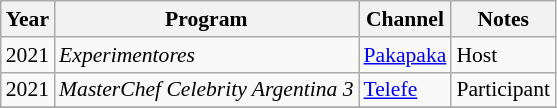<table class="wikitable" style="font-size: 90%;">
<tr>
<th>Year</th>
<th>Program</th>
<th>Channel</th>
<th>Notes</th>
</tr>
<tr>
<td>2021</td>
<td><em>Experimentores</em></td>
<td><a href='#'>Pakapaka</a></td>
<td>Host</td>
</tr>
<tr>
<td>2021</td>
<td><em>MasterChef Celebrity Argentina 3</em></td>
<td><a href='#'>Telefe</a></td>
<td>Participant</td>
</tr>
<tr>
</tr>
</table>
